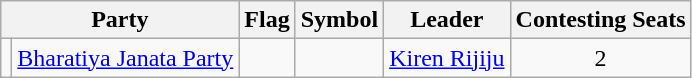<table class="wikitable" style="text-align:center">
<tr>
<th colspan="2">Party</th>
<th>Flag</th>
<th>Symbol</th>
<th>Leader</th>
<th>Contesting Seats</th>
</tr>
<tr>
<td></td>
<td><a href='#'>Bharatiya Janata Party</a></td>
<td></td>
<td></td>
<td><a href='#'>Kiren Rijiju</a></td>
<td>2</td>
</tr>
</table>
